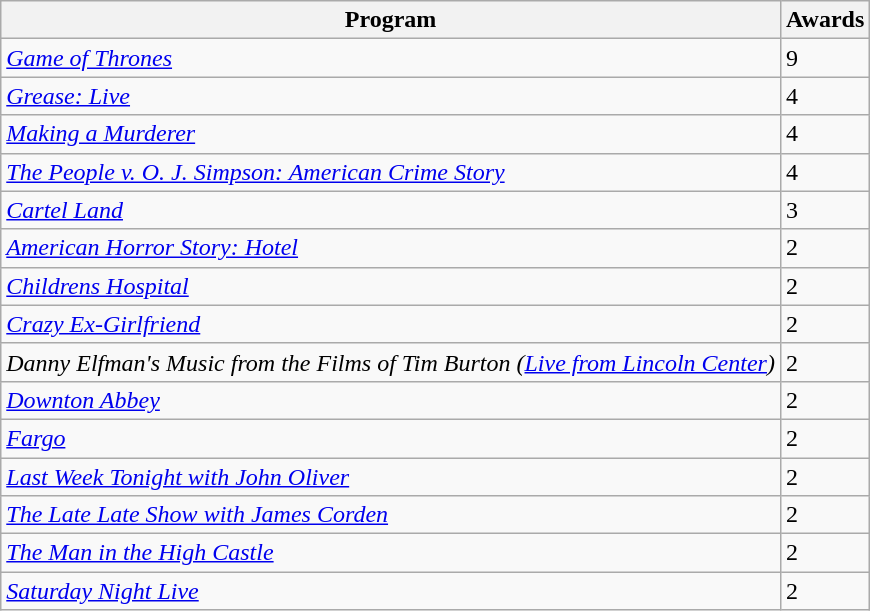<table class="wikitable sortable">
<tr>
<th>Program</th>
<th>Awards</th>
</tr>
<tr>
<td><em><a href='#'>Game of Thrones</a></em></td>
<td>9</td>
</tr>
<tr>
<td><em><a href='#'>Grease: Live</a></em></td>
<td>4</td>
</tr>
<tr>
<td><em><a href='#'>Making a Murderer</a></em></td>
<td>4</td>
</tr>
<tr>
<td><em><a href='#'>The People v. O. J. Simpson: American Crime Story</a></em></td>
<td>4</td>
</tr>
<tr>
<td><em><a href='#'>Cartel Land</a></em></td>
<td>3</td>
</tr>
<tr>
<td><em><a href='#'>American Horror Story: Hotel</a></em></td>
<td>2</td>
</tr>
<tr>
<td><em><a href='#'>Childrens Hospital</a></em></td>
<td>2</td>
</tr>
<tr>
<td><em><a href='#'>Crazy Ex-Girlfriend</a></em></td>
<td>2</td>
</tr>
<tr>
<td><em>Danny Elfman's Music from the Films of Tim Burton (<a href='#'>Live from Lincoln Center</a>)</em></td>
<td>2</td>
</tr>
<tr>
<td><em><a href='#'>Downton Abbey</a></em></td>
<td>2</td>
</tr>
<tr>
<td><em><a href='#'>Fargo</a></em></td>
<td>2</td>
</tr>
<tr>
<td><em><a href='#'>Last Week Tonight with John Oliver</a></em></td>
<td>2</td>
</tr>
<tr>
<td><em><a href='#'>The Late Late Show with James Corden</a></em></td>
<td>2</td>
</tr>
<tr>
<td><em><a href='#'>The Man in the High Castle</a></em></td>
<td>2</td>
</tr>
<tr>
<td><em><a href='#'>Saturday Night Live</a></em></td>
<td>2</td>
</tr>
</table>
